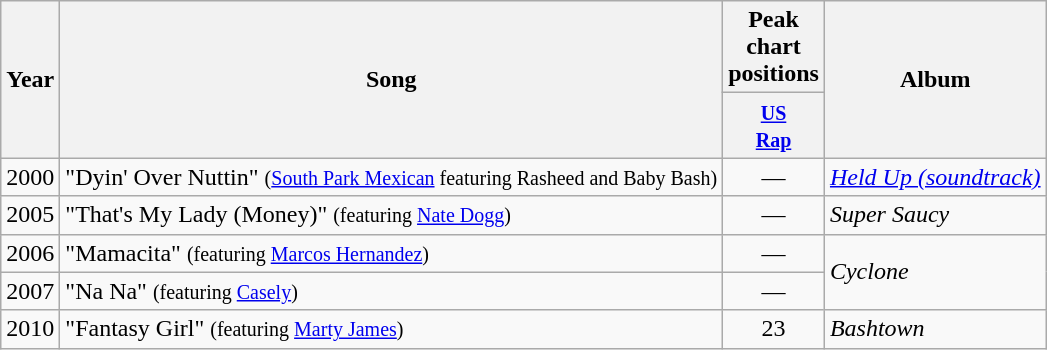<table class="wikitable">
<tr>
<th scope="col" rowspan="2">Year</th>
<th scope="col" rowspan="2">Song</th>
<th scope="col" colspan="1">Peak chart positions</th>
<th scope="col" rowspan="2">Album</th>
</tr>
<tr>
<th align=center" style="width:30px;"><small><a href='#'>US<br>Rap</a></small><br></th>
</tr>
<tr>
<td style="text-align:center;">2000</td>
<td>"Dyin' Over Nuttin" <small> (<a href='#'>South Park Mexican</a> featuring Rasheed and Baby Bash)</small></td>
<td style="text-align:center;">—</td>
<td><em><a href='#'>Held Up (soundtrack)</a></em></td>
</tr>
<tr>
<td style="text-align:center;">2005</td>
<td align="left">"That's My Lady (Money)" <small>(featuring <a href='#'>Nate Dogg</a>)</small></td>
<td style="text-align:center;">—</td>
<td style="text-align:left;"><em>Super Saucy</em></td>
</tr>
<tr>
<td align=center>2006</td>
<td align=left>"Mamacita" <small>(featuring <a href='#'>Marcos Hernandez</a>)</small></td>
<td style="text-align:center;">—</td>
<td style="text-align:left;" rowspan="2"><em>Cyclone</em></td>
</tr>
<tr>
<td style="text-align:center;">2007</td>
<td align="left">"Na Na" <small>(featuring <a href='#'>Casely</a>)</small></td>
<td style="text-align:center;">—</td>
</tr>
<tr>
<td style="text-align:center;">2010</td>
<td align="left">"Fantasy Girl" <small>(featuring <a href='#'>Marty James</a>)</small></td>
<td style="text-align:center;">23</td>
<td style="text-align:left;"><em>Bashtown</em></td>
</tr>
</table>
